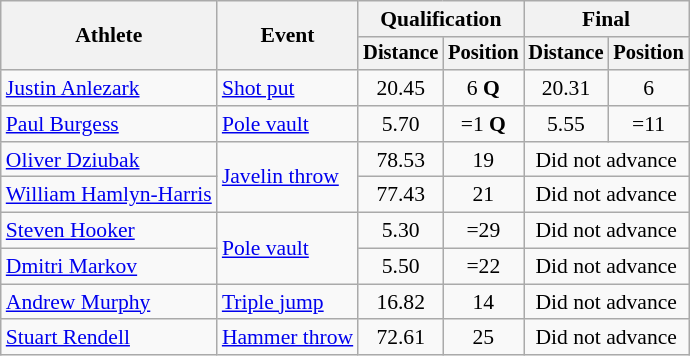<table class=wikitable style="font-size:90%">
<tr>
<th rowspan="2">Athlete</th>
<th rowspan="2">Event</th>
<th colspan="2">Qualification</th>
<th colspan="2">Final</th>
</tr>
<tr style="font-size:95%">
<th>Distance</th>
<th>Position</th>
<th>Distance</th>
<th>Position</th>
</tr>
<tr align=center>
<td align=left><a href='#'>Justin Anlezark</a></td>
<td align=left><a href='#'>Shot put</a></td>
<td>20.45</td>
<td>6 <strong>Q</strong></td>
<td>20.31</td>
<td>6</td>
</tr>
<tr align=center>
<td align=left><a href='#'>Paul Burgess</a></td>
<td align=left><a href='#'>Pole vault</a></td>
<td>5.70</td>
<td>=1 <strong>Q</strong></td>
<td>5.55</td>
<td>=11</td>
</tr>
<tr align=center>
<td align=left><a href='#'>Oliver Dziubak</a></td>
<td align=left rowspan=2><a href='#'>Javelin throw</a></td>
<td>78.53</td>
<td>19</td>
<td colspan=2>Did not advance</td>
</tr>
<tr align=center>
<td align=left><a href='#'>William Hamlyn-Harris</a></td>
<td>77.43</td>
<td>21</td>
<td colspan=2>Did not advance</td>
</tr>
<tr align=center>
<td align=left><a href='#'>Steven Hooker</a></td>
<td align=left rowspan=2><a href='#'>Pole vault</a></td>
<td>5.30</td>
<td>=29</td>
<td colspan=2>Did not advance</td>
</tr>
<tr align=center>
<td align=left><a href='#'>Dmitri Markov</a></td>
<td>5.50</td>
<td>=22</td>
<td colspan=2>Did not advance</td>
</tr>
<tr align=center>
<td align=left><a href='#'>Andrew Murphy</a></td>
<td align=left><a href='#'>Triple jump</a></td>
<td>16.82</td>
<td>14</td>
<td colspan=2>Did not advance</td>
</tr>
<tr align=center>
<td align=left><a href='#'>Stuart Rendell</a></td>
<td align=left><a href='#'>Hammer throw</a></td>
<td>72.61</td>
<td>25</td>
<td colspan=2>Did not advance</td>
</tr>
</table>
